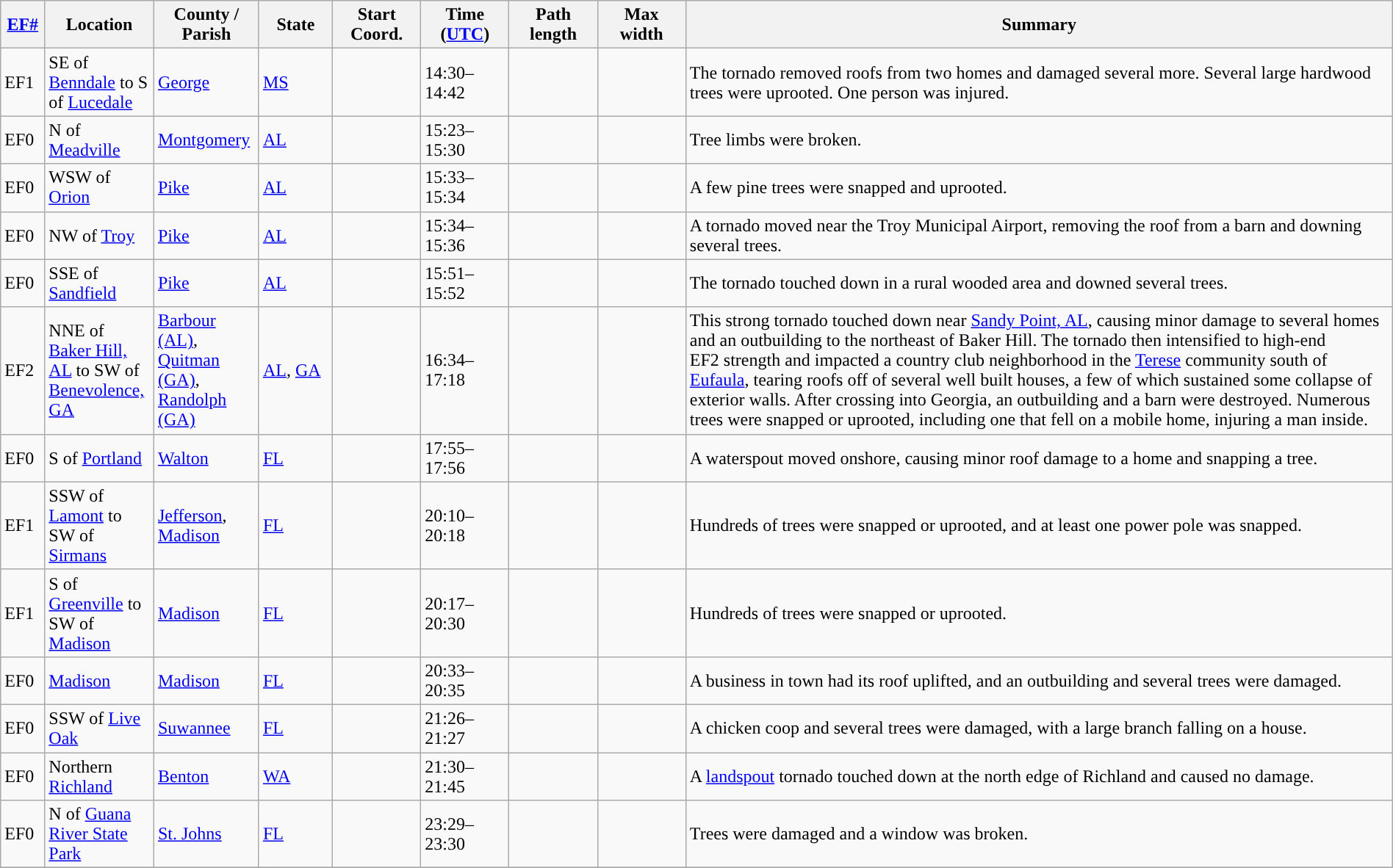<table class="wikitable sortable" style="width:100%;">
<tr>
<th scope="col"  style="width:3%; text-align:center;"><a href='#'>EF#</a></th>
<th scope="col"  style="width:7%; text-align:center;" class="unsortable">Location</th>
<th scope="col"  style="width:6%; text-align:center;" class="unsortable">County / Parish</th>
<th scope="col"  style="width:5%; text-align:center;">State</th>
<th scope="col"  style="width:6%; text-align:center;">Start Coord.</th>
<th scope="col"  style="width:6%; text-align:center;">Time (<a href='#'>UTC</a>)</th>
<th scope="col"  style="width:6%; text-align:center;">Path length</th>
<th scope="col"  style="width:6%; text-align:center;">Max width</th>
<th scope="col" class="unsortable" style="width:48%; text-align:center;">Summary</th>
</tr>
<tr>
<td>EF1</td>
<td>SE of <a href='#'>Benndale</a> to S of <a href='#'>Lucedale</a></td>
<td><a href='#'>George</a></td>
<td><a href='#'>MS</a></td>
<td></td>
<td>14:30–14:42</td>
<td></td>
<td></td>
<td>The tornado removed roofs from two homes and damaged several more. Several large hardwood trees were uprooted. One person was injured.</td>
</tr>
<tr>
<td>EF0</td>
<td>N of <a href='#'>Meadville</a></td>
<td><a href='#'>Montgomery</a></td>
<td><a href='#'>AL</a></td>
<td></td>
<td>15:23–15:30</td>
<td></td>
<td></td>
<td>Tree limbs were broken.</td>
</tr>
<tr>
<td>EF0</td>
<td>WSW of <a href='#'>Orion</a></td>
<td><a href='#'>Pike</a></td>
<td><a href='#'>AL</a></td>
<td></td>
<td>15:33–15:34</td>
<td></td>
<td></td>
<td>A few pine trees were snapped and uprooted.</td>
</tr>
<tr>
<td>EF0</td>
<td>NW of <a href='#'>Troy</a></td>
<td><a href='#'>Pike</a></td>
<td><a href='#'>AL</a></td>
<td></td>
<td>15:34–15:36</td>
<td></td>
<td></td>
<td>A tornado moved near the Troy Municipal Airport, removing the roof from a barn and downing several trees.</td>
</tr>
<tr>
<td>EF0</td>
<td>SSE of <a href='#'>Sandfield</a></td>
<td><a href='#'>Pike</a></td>
<td><a href='#'>AL</a></td>
<td></td>
<td>15:51–15:52</td>
<td></td>
<td></td>
<td>The tornado touched down in a rural wooded area and downed several trees.</td>
</tr>
<tr>
<td>EF2</td>
<td>NNE of <a href='#'>Baker Hill, AL</a> to SW of <a href='#'>Benevolence, GA</a></td>
<td><a href='#'>Barbour (AL)</a>, <a href='#'>Quitman (GA)</a>, <a href='#'>Randolph (GA)</a></td>
<td><a href='#'>AL</a>, <a href='#'>GA</a></td>
<td></td>
<td>16:34–17:18</td>
<td></td>
<td></td>
<td>This strong tornado touched down near <a href='#'>Sandy Point, AL</a>, causing minor damage to several homes and an outbuilding to the northeast of Baker Hill. The tornado then intensified to high-end EF2 strength and impacted a country club neighborhood in the <a href='#'>Terese</a> community south of <a href='#'>Eufaula</a>, tearing roofs off of several well built houses, a few of which sustained some collapse of exterior walls. After crossing into Georgia, an outbuilding and a barn were destroyed. Numerous trees were snapped or uprooted, including one that fell on a mobile home, injuring a man inside.</td>
</tr>
<tr>
<td>EF0</td>
<td>S of <a href='#'>Portland</a></td>
<td><a href='#'>Walton</a></td>
<td><a href='#'>FL</a></td>
<td></td>
<td>17:55–17:56</td>
<td></td>
<td></td>
<td>A waterspout moved onshore, causing minor roof damage to a home and snapping a tree.</td>
</tr>
<tr>
<td>EF1</td>
<td>SSW of <a href='#'>Lamont</a> to SW of <a href='#'>Sirmans</a></td>
<td><a href='#'>Jefferson</a>, <a href='#'>Madison</a></td>
<td><a href='#'>FL</a></td>
<td></td>
<td>20:10–20:18</td>
<td></td>
<td></td>
<td>Hundreds of trees were snapped or uprooted, and at least one power pole was snapped.</td>
</tr>
<tr>
<td>EF1</td>
<td>S of <a href='#'>Greenville</a> to SW of <a href='#'>Madison</a></td>
<td><a href='#'>Madison</a></td>
<td><a href='#'>FL</a></td>
<td></td>
<td>20:17–20:30</td>
<td></td>
<td></td>
<td>Hundreds of trees were snapped or uprooted.</td>
</tr>
<tr>
<td>EF0</td>
<td><a href='#'>Madison</a></td>
<td><a href='#'>Madison</a></td>
<td><a href='#'>FL</a></td>
<td></td>
<td>20:33–20:35</td>
<td></td>
<td></td>
<td>A business in town had its roof uplifted, and an outbuilding and several trees were damaged.</td>
</tr>
<tr>
<td>EF0</td>
<td>SSW of <a href='#'>Live Oak</a></td>
<td><a href='#'>Suwannee</a></td>
<td><a href='#'>FL</a></td>
<td></td>
<td>21:26–21:27</td>
<td></td>
<td></td>
<td>A chicken coop and several trees were damaged, with a large branch falling on a house.</td>
</tr>
<tr>
<td>EF0</td>
<td>Northern <a href='#'>Richland</a></td>
<td><a href='#'>Benton</a></td>
<td><a href='#'>WA</a></td>
<td></td>
<td>21:30–21:45</td>
<td></td>
<td></td>
<td>A <a href='#'>landspout</a> tornado touched down at the north edge of Richland and caused no damage.</td>
</tr>
<tr>
<td>EF0</td>
<td>N of <a href='#'>Guana River State Park</a></td>
<td><a href='#'>St. Johns</a></td>
<td><a href='#'>FL</a></td>
<td></td>
<td>23:29–23:30</td>
<td></td>
<td></td>
<td>Trees were damaged and a window was broken.</td>
</tr>
<tr>
</tr>
</table>
